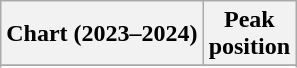<table class="wikitable sortable plainrowheaders" style="text-align:center">
<tr>
<th scope="col">Chart (2023–2024)</th>
<th scope="col">Peak<br>position</th>
</tr>
<tr>
</tr>
<tr>
</tr>
<tr>
</tr>
<tr>
</tr>
<tr>
</tr>
</table>
